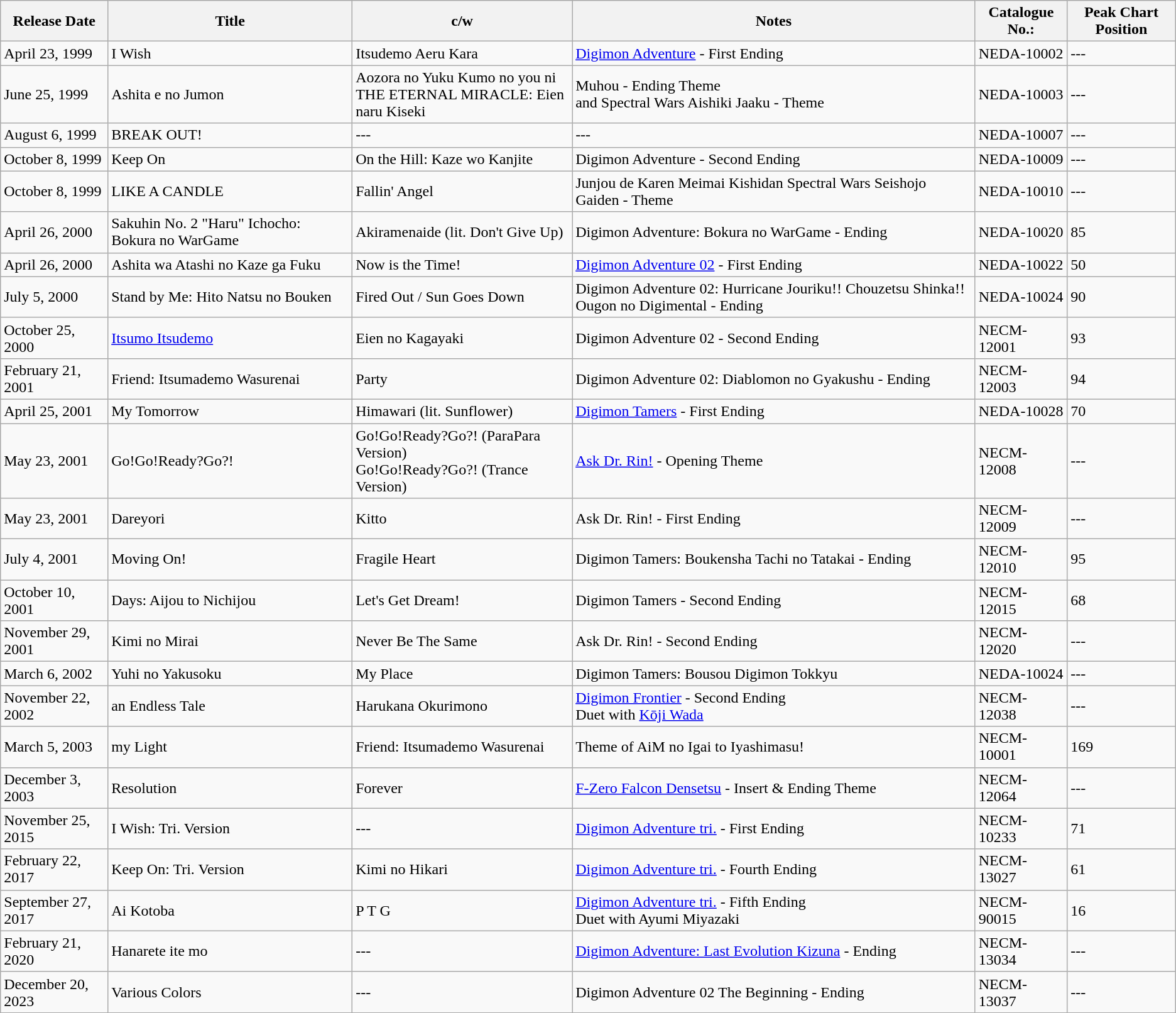<table class="wikitable">
<tr>
<th>Release Date</th>
<th>Title</th>
<th>c/w</th>
<th>Notes</th>
<th>Catalogue No.:</th>
<th>Peak Chart Position</th>
</tr>
<tr>
<td>April 23, 1999</td>
<td>I Wish</td>
<td>Itsudemo Aeru Kara</td>
<td><a href='#'>Digimon Adventure</a> - First Ending</td>
<td>NEDA-10002</td>
<td>---</td>
</tr>
<tr>
<td>June 25, 1999</td>
<td>Ashita e no Jumon</td>
<td>Aozora no Yuku Kumo no you ni <br> THE ETERNAL MIRACLE: Eien naru Kiseki</td>
<td>Muhou - Ending Theme <br> and Spectral Wars Aishiki Jaaku - Theme</td>
<td>NEDA-10003</td>
<td>---</td>
</tr>
<tr>
<td>August 6, 1999</td>
<td>BREAK OUT!</td>
<td>---</td>
<td>---</td>
<td>NEDA-10007</td>
<td>---</td>
</tr>
<tr>
<td>October 8, 1999</td>
<td>Keep On</td>
<td>On the Hill: Kaze wo Kanjite</td>
<td>Digimon Adventure - Second Ending</td>
<td>NEDA-10009</td>
<td>---</td>
</tr>
<tr>
<td>October 8, 1999</td>
<td>LIKE A CANDLE</td>
<td>Fallin' Angel</td>
<td>Junjou de Karen Meimai Kishidan Spectral Wars Seishojo Gaiden - Theme</td>
<td>NEDA-10010</td>
<td>---</td>
</tr>
<tr>
<td>April 26, 2000</td>
<td>Sakuhin No. 2 "Haru" Ichocho: Bokura no WarGame</td>
<td>Akiramenaide (lit. Don't Give Up)</td>
<td>Digimon Adventure: Bokura no WarGame - Ending</td>
<td>NEDA-10020</td>
<td>85</td>
</tr>
<tr>
<td>April 26, 2000</td>
<td>Ashita wa Atashi no Kaze ga Fuku</td>
<td>Now is the Time!</td>
<td><a href='#'>Digimon Adventure 02</a> - First Ending</td>
<td>NEDA-10022</td>
<td>50</td>
</tr>
<tr>
<td>July 5, 2000</td>
<td>Stand by Me: Hito Natsu no Bouken</td>
<td>Fired Out / Sun Goes Down</td>
<td>Digimon Adventure 02: Hurricane Jouriku!! Chouzetsu Shinka!! Ougon no Digimental - Ending</td>
<td>NEDA-10024</td>
<td>90</td>
</tr>
<tr>
<td>October 25, 2000</td>
<td><a href='#'>Itsumo Itsudemo</a></td>
<td>Eien no Kagayaki</td>
<td>Digimon Adventure 02 - Second Ending</td>
<td>NECM-12001</td>
<td>93</td>
</tr>
<tr>
<td>February 21, 2001</td>
<td>Friend: Itsumademo Wasurenai</td>
<td>Party</td>
<td>Digimon Adventure 02: Diablomon no Gyakushu - Ending</td>
<td>NECM-12003</td>
<td>94</td>
</tr>
<tr>
<td>April 25, 2001</td>
<td>My Tomorrow</td>
<td>Himawari (lit. Sunflower)</td>
<td><a href='#'>Digimon Tamers</a> - First Ending</td>
<td>NEDA-10028</td>
<td>70</td>
</tr>
<tr>
<td>May 23, 2001</td>
<td>Go!Go!Ready?Go?!</td>
<td>Go!Go!Ready?Go?! (ParaPara Version) <br>  Go!Go!Ready?Go?! (Trance Version)</td>
<td><a href='#'>Ask Dr. Rin!</a> - Opening Theme</td>
<td>NECM-12008</td>
<td>---</td>
</tr>
<tr>
<td>May 23, 2001</td>
<td>Dareyori</td>
<td>Kitto</td>
<td>Ask Dr. Rin! - First Ending</td>
<td>NECM-12009</td>
<td>---</td>
</tr>
<tr>
<td>July 4, 2001</td>
<td>Moving On!</td>
<td>Fragile Heart</td>
<td>Digimon Tamers: Boukensha Tachi no Tatakai - Ending</td>
<td>NECM-12010</td>
<td>95</td>
</tr>
<tr>
<td>October 10, 2001</td>
<td>Days: Aijou to Nichijou</td>
<td>Let's Get Dream!</td>
<td>Digimon Tamers - Second Ending</td>
<td>NECM-12015</td>
<td>68</td>
</tr>
<tr>
<td>November 29, 2001</td>
<td>Kimi no Mirai</td>
<td>Never Be The Same</td>
<td>Ask Dr. Rin! - Second Ending</td>
<td>NECM-12020</td>
<td>---</td>
</tr>
<tr>
<td>March 6, 2002</td>
<td>Yuhi no Yakusoku</td>
<td>My Place</td>
<td>Digimon Tamers: Bousou Digimon Tokkyu</td>
<td>NEDA-10024</td>
<td>---</td>
</tr>
<tr>
<td>November 22, 2002</td>
<td>an Endless Tale</td>
<td>Harukana Okurimono</td>
<td><a href='#'>Digimon Frontier</a> - Second Ending <br> Duet with <a href='#'>Kōji Wada</a></td>
<td>NECM-12038</td>
<td>---</td>
</tr>
<tr>
<td>March 5, 2003</td>
<td>my Light</td>
<td>Friend: Itsumademo Wasurenai</td>
<td>Theme of AiM no Igai to Iyashimasu!</td>
<td>NECM-10001</td>
<td>169</td>
</tr>
<tr>
<td>December 3, 2003</td>
<td>Resolution</td>
<td>Forever</td>
<td><a href='#'>F-Zero Falcon Densetsu</a> - Insert & Ending Theme</td>
<td>NECM-12064</td>
<td>---</td>
</tr>
<tr>
<td>November 25, 2015</td>
<td>I Wish: Tri. Version</td>
<td>---</td>
<td><a href='#'>Digimon Adventure tri.</a> - First Ending</td>
<td>NECM-10233</td>
<td>71</td>
</tr>
<tr>
<td>February 22, 2017</td>
<td>Keep On: Tri. Version</td>
<td>Kimi no Hikari</td>
<td><a href='#'>Digimon Adventure tri.</a> - Fourth Ending</td>
<td>NECM-13027</td>
<td>61</td>
</tr>
<tr>
<td>September 27, 2017</td>
<td>Ai Kotoba</td>
<td>P T G</td>
<td><a href='#'>Digimon Adventure tri.</a> - Fifth Ending  <br> Duet with Ayumi Miyazaki</td>
<td>NECM-90015</td>
<td>16</td>
</tr>
<tr>
<td>February 21, 2020</td>
<td>Hanarete ite mo</td>
<td>---</td>
<td><a href='#'>Digimon Adventure: Last Evolution Kizuna</a> - Ending</td>
<td>NECM-13034</td>
<td>---</td>
</tr>
<tr>
<td>December 20, 2023</td>
<td>Various Colors</td>
<td>---</td>
<td>Digimon Adventure 02 The Beginning - Ending</td>
<td>NECM-13037</td>
<td>---</td>
</tr>
</table>
